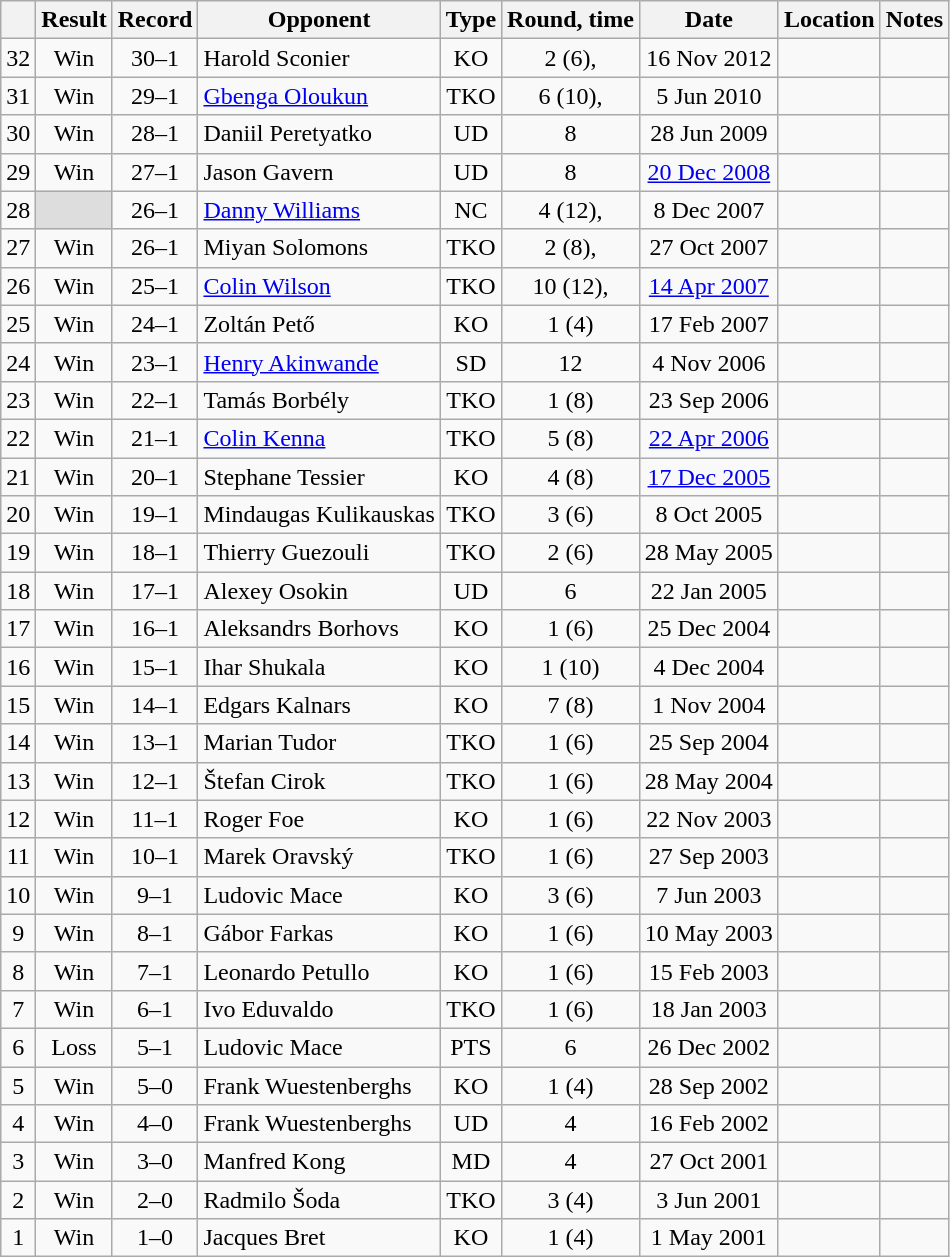<table class="wikitable" style="text-align:center">
<tr>
<th></th>
<th>Result</th>
<th>Record</th>
<th>Opponent</th>
<th>Type</th>
<th>Round, time</th>
<th>Date</th>
<th>Location</th>
<th>Notes</th>
</tr>
<tr>
<td>32</td>
<td>Win</td>
<td>30–1 </td>
<td style="text-align:left;"> Harold Sconier</td>
<td>KO</td>
<td>2 (6), </td>
<td>16 Nov 2012</td>
<td style="text-align:left;"> </td>
<td></td>
</tr>
<tr>
<td>31</td>
<td>Win</td>
<td>29–1 </td>
<td style="text-align:left;"> <a href='#'>Gbenga Oloukun</a></td>
<td>TKO</td>
<td>6 (10), </td>
<td>5 Jun 2010</td>
<td style="text-align:left;"> </td>
<td></td>
</tr>
<tr>
<td>30</td>
<td>Win</td>
<td>28–1 </td>
<td style="text-align:left;"> Daniil Peretyatko</td>
<td>UD</td>
<td>8</td>
<td>28 Jun 2009</td>
<td style="text-align:left;"> </td>
<td></td>
</tr>
<tr>
<td>29</td>
<td>Win</td>
<td>27–1 </td>
<td style="text-align:left;"> Jason Gavern</td>
<td>UD</td>
<td>8</td>
<td><a href='#'>20 Dec 2008</a></td>
<td style="text-align:left;"> </td>
<td></td>
</tr>
<tr>
<td>28</td>
<td style="background: #DDD"></td>
<td>26–1 </td>
<td style="text-align:left;"> <a href='#'>Danny Williams</a></td>
<td>NC</td>
<td>4 (12), </td>
<td>8 Dec 2007</td>
<td style="text-align:left;"> </td>
<td style="text-align:left;"></td>
</tr>
<tr>
<td>27</td>
<td>Win</td>
<td>26–1</td>
<td style="text-align:left;"> Miyan Solomons</td>
<td>TKO</td>
<td>2 (8), </td>
<td>27 Oct 2007</td>
<td style="text-align:left;"> </td>
<td></td>
</tr>
<tr>
<td>26</td>
<td>Win</td>
<td>25–1</td>
<td style="text-align:left;"> <a href='#'>Colin Wilson</a></td>
<td>TKO</td>
<td>10 (12), </td>
<td><a href='#'>14 Apr 2007</a></td>
<td style="text-align:left;"> </td>
<td style="text-align:left;"></td>
</tr>
<tr>
<td>25</td>
<td>Win</td>
<td>24–1</td>
<td style="text-align:left;"> Zoltán Pető</td>
<td>KO</td>
<td>1 (4)</td>
<td>17 Feb 2007</td>
<td style="text-align:left;"> </td>
<td></td>
</tr>
<tr>
<td>24</td>
<td>Win</td>
<td>23–1</td>
<td style="text-align:left;"> <a href='#'>Henry Akinwande</a></td>
<td>SD</td>
<td>12</td>
<td>4 Nov 2006</td>
<td style="text-align:left;"> </td>
<td style="text-align:left;"></td>
</tr>
<tr>
<td>23</td>
<td>Win</td>
<td>22–1</td>
<td style="text-align:left;"> Tamás Borbély</td>
<td>TKO</td>
<td>1 (8)</td>
<td>23 Sep 2006</td>
<td style="text-align:left;"> </td>
<td></td>
</tr>
<tr>
<td>22</td>
<td>Win</td>
<td>21–1</td>
<td style="text-align:left;"> <a href='#'>Colin Kenna</a></td>
<td>TKO</td>
<td>5 (8)</td>
<td><a href='#'>22 Apr 2006</a></td>
<td style="text-align:left;"> </td>
<td></td>
</tr>
<tr>
<td>21</td>
<td>Win</td>
<td>20–1</td>
<td style="text-align:left;"> Stephane Tessier</td>
<td>KO</td>
<td>4 (8)</td>
<td><a href='#'>17 Dec 2005</a></td>
<td style="text-align:left;"> </td>
<td></td>
</tr>
<tr>
<td>20</td>
<td>Win</td>
<td>19–1</td>
<td style="text-align:left;"> Mindaugas Kulikauskas</td>
<td>TKO</td>
<td>3 (6)</td>
<td>8 Oct 2005</td>
<td style="text-align:left;"> </td>
<td></td>
</tr>
<tr>
<td>19</td>
<td>Win</td>
<td>18–1</td>
<td style="text-align:left;"> Thierry Guezouli</td>
<td>TKO</td>
<td>2 (6)</td>
<td>28 May 2005</td>
<td style="text-align:left;"> </td>
<td></td>
</tr>
<tr>
<td>18</td>
<td>Win</td>
<td>17–1</td>
<td style="text-align:left;"> Alexey Osokin</td>
<td>UD</td>
<td>6</td>
<td>22 Jan 2005</td>
<td style="text-align:left;"> </td>
<td></td>
</tr>
<tr>
<td>17</td>
<td>Win</td>
<td>16–1</td>
<td style="text-align:left;"> Aleksandrs Borhovs</td>
<td>KO</td>
<td>1 (6)</td>
<td>25 Dec 2004</td>
<td style="text-align:left;"> </td>
<td></td>
</tr>
<tr>
<td>16</td>
<td>Win</td>
<td>15–1</td>
<td style="text-align:left;"> Ihar Shukala</td>
<td>KO</td>
<td>1 (10)</td>
<td>4 Dec 2004</td>
<td style="text-align:left;"> </td>
<td style="text-align:left;"></td>
</tr>
<tr>
<td>15</td>
<td>Win</td>
<td>14–1</td>
<td style="text-align:left;"> Edgars Kalnars</td>
<td>KO</td>
<td>7 (8)</td>
<td>1 Nov 2004</td>
<td style="text-align:left;"> </td>
<td></td>
</tr>
<tr>
<td>14</td>
<td>Win</td>
<td>13–1</td>
<td style="text-align:left;"> Marian Tudor</td>
<td>TKO</td>
<td>1 (6)</td>
<td>25 Sep 2004</td>
<td style="text-align:left;"> </td>
<td></td>
</tr>
<tr>
<td>13</td>
<td>Win</td>
<td>12–1</td>
<td style="text-align:left;"> Štefan Cirok</td>
<td>TKO</td>
<td>1 (6)</td>
<td>28 May 2004</td>
<td style="text-align:left;"> </td>
<td></td>
</tr>
<tr>
<td>12</td>
<td>Win</td>
<td>11–1</td>
<td style="text-align:left;"> Roger Foe</td>
<td>KO</td>
<td>1 (6)</td>
<td>22 Nov 2003</td>
<td style="text-align:left;"> </td>
<td></td>
</tr>
<tr>
<td>11</td>
<td>Win</td>
<td>10–1</td>
<td style="text-align:left;"> Marek Oravský</td>
<td>TKO</td>
<td>1 (6)</td>
<td>27 Sep 2003</td>
<td style="text-align:left;"> </td>
<td></td>
</tr>
<tr>
<td>10</td>
<td>Win</td>
<td>9–1</td>
<td style="text-align:left;"> Ludovic Mace</td>
<td>KO</td>
<td>3 (6)</td>
<td>7 Jun 2003</td>
<td style="text-align:left;"> </td>
<td></td>
</tr>
<tr>
<td>9</td>
<td>Win</td>
<td>8–1</td>
<td style="text-align:left;"> Gábor Farkas</td>
<td>KO</td>
<td>1 (6)</td>
<td>10 May 2003</td>
<td style="text-align:left;"> </td>
<td></td>
</tr>
<tr>
<td>8</td>
<td>Win</td>
<td>7–1</td>
<td style="text-align:left;"> Leonardo Petullo</td>
<td>KO</td>
<td>1 (6)</td>
<td>15 Feb 2003</td>
<td style="text-align:left;"> </td>
<td></td>
</tr>
<tr>
<td>7</td>
<td>Win</td>
<td>6–1</td>
<td style="text-align:left;"> Ivo Eduvaldo</td>
<td>TKO</td>
<td>1 (6)</td>
<td>18 Jan 2003</td>
<td style="text-align:left;"> </td>
<td></td>
</tr>
<tr>
<td>6</td>
<td>Loss</td>
<td>5–1</td>
<td style="text-align:left;"> Ludovic Mace</td>
<td>PTS</td>
<td>6</td>
<td>26 Dec 2002</td>
<td style="text-align:left;"> </td>
<td></td>
</tr>
<tr>
<td>5</td>
<td>Win</td>
<td>5–0</td>
<td style="text-align:left;"> Frank Wuestenberghs</td>
<td>KO</td>
<td>1 (4)</td>
<td>28 Sep 2002</td>
<td style="text-align:left;"> </td>
<td></td>
</tr>
<tr>
<td>4</td>
<td>Win</td>
<td>4–0</td>
<td style="text-align:left;"> Frank Wuestenberghs</td>
<td>UD</td>
<td>4</td>
<td>16 Feb 2002</td>
<td style="text-align:left;"> </td>
<td></td>
</tr>
<tr>
<td>3</td>
<td>Win</td>
<td>3–0</td>
<td style="text-align:left;"> Manfred Kong</td>
<td>MD</td>
<td>4</td>
<td>27 Oct 2001</td>
<td style="text-align:left;"> </td>
<td></td>
</tr>
<tr>
<td>2</td>
<td>Win</td>
<td>2–0</td>
<td style="text-align:left;"> Radmilo Šoda</td>
<td>TKO</td>
<td>3 (4)</td>
<td>3 Jun 2001</td>
<td style="text-align:left;"> </td>
<td></td>
</tr>
<tr>
<td>1</td>
<td>Win</td>
<td>1–0</td>
<td style="text-align:left;"> Jacques Bret</td>
<td>KO</td>
<td>1 (4)</td>
<td>1 May 2001</td>
<td style="text-align:left;"> </td>
<td></td>
</tr>
</table>
